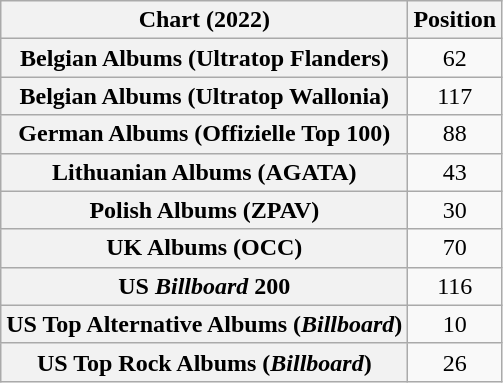<table class="wikitable plainrowheaders sortable" style="text-align:center">
<tr>
<th scope="col">Chart (2022)</th>
<th scope="col">Position</th>
</tr>
<tr>
<th scope="row">Belgian Albums (Ultratop Flanders)</th>
<td>62</td>
</tr>
<tr>
<th scope="row">Belgian Albums (Ultratop Wallonia)</th>
<td>117</td>
</tr>
<tr>
<th scope="row">German Albums (Offizielle Top 100)</th>
<td>88</td>
</tr>
<tr>
<th scope="row">Lithuanian Albums (AGATA)</th>
<td>43</td>
</tr>
<tr>
<th scope="row">Polish Albums (ZPAV)</th>
<td>30</td>
</tr>
<tr>
<th scope="row">UK Albums (OCC)</th>
<td>70</td>
</tr>
<tr>
<th scope="row">US <em>Billboard</em> 200</th>
<td>116</td>
</tr>
<tr>
<th scope="row">US Top Alternative Albums (<em>Billboard</em>)</th>
<td>10</td>
</tr>
<tr>
<th scope="row">US Top Rock Albums (<em>Billboard</em>)</th>
<td>26</td>
</tr>
</table>
